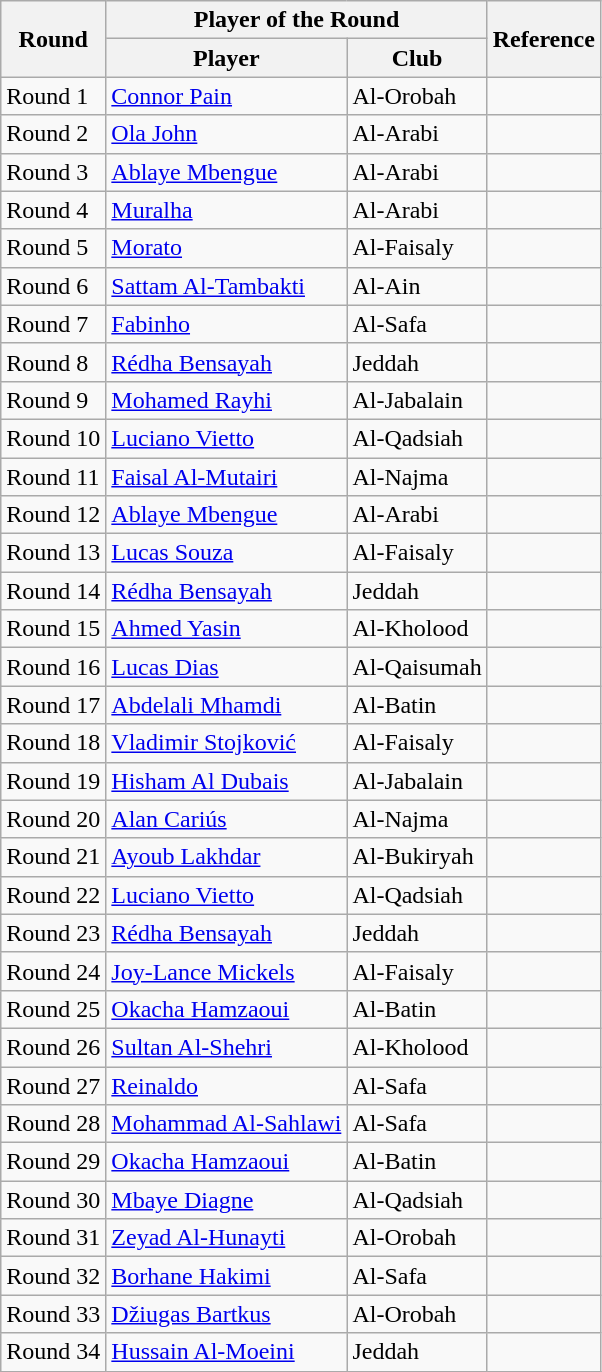<table class="wikitable mw-collapsible mw-collapsed">
<tr>
<th rowspan="2">Round</th>
<th colspan="2">Player of the Round</th>
<th rowspan="2">Reference</th>
</tr>
<tr>
<th>Player</th>
<th>Club</th>
</tr>
<tr>
<td>Round 1</td>
<td> <a href='#'>Connor Pain</a></td>
<td>Al-Orobah</td>
<td align=center></td>
</tr>
<tr>
<td>Round 2</td>
<td> <a href='#'>Ola John</a></td>
<td>Al-Arabi</td>
<td align=center></td>
</tr>
<tr>
<td>Round 3</td>
<td> <a href='#'>Ablaye Mbengue</a></td>
<td>Al-Arabi</td>
<td align=center></td>
</tr>
<tr>
<td>Round 4</td>
<td> <a href='#'>Muralha</a></td>
<td>Al-Arabi</td>
<td align=center></td>
</tr>
<tr>
<td>Round 5</td>
<td> <a href='#'>Morato</a></td>
<td>Al-Faisaly</td>
<td align=center></td>
</tr>
<tr>
<td>Round 6</td>
<td> <a href='#'>Sattam Al-Tambakti</a></td>
<td>Al-Ain</td>
<td align=center></td>
</tr>
<tr>
<td>Round 7</td>
<td> <a href='#'>Fabinho</a></td>
<td>Al-Safa</td>
<td align=center></td>
</tr>
<tr>
<td>Round 8</td>
<td> <a href='#'>Rédha Bensayah</a></td>
<td>Jeddah</td>
<td align=center></td>
</tr>
<tr>
<td>Round 9</td>
<td> <a href='#'>Mohamed Rayhi</a></td>
<td>Al-Jabalain</td>
<td align=center></td>
</tr>
<tr>
<td>Round 10</td>
<td> <a href='#'>Luciano Vietto</a></td>
<td>Al-Qadsiah</td>
<td align=center></td>
</tr>
<tr>
<td>Round 11</td>
<td> <a href='#'>Faisal Al-Mutairi</a></td>
<td>Al-Najma</td>
<td align=center></td>
</tr>
<tr>
<td>Round 12</td>
<td> <a href='#'>Ablaye Mbengue</a></td>
<td>Al-Arabi</td>
<td align=center></td>
</tr>
<tr>
<td>Round 13</td>
<td> <a href='#'>Lucas Souza</a></td>
<td>Al-Faisaly</td>
<td align=center></td>
</tr>
<tr>
<td>Round 14</td>
<td> <a href='#'>Rédha Bensayah</a></td>
<td>Jeddah</td>
<td align=center></td>
</tr>
<tr>
<td>Round 15</td>
<td> <a href='#'>Ahmed Yasin</a></td>
<td>Al-Kholood</td>
<td align=center></td>
</tr>
<tr>
<td>Round 16</td>
<td> <a href='#'>Lucas Dias</a></td>
<td>Al-Qaisumah</td>
<td align=center></td>
</tr>
<tr>
<td>Round 17</td>
<td> <a href='#'>Abdelali Mhamdi</a></td>
<td>Al-Batin</td>
<td align=center></td>
</tr>
<tr>
<td>Round 18</td>
<td> <a href='#'>Vladimir Stojković</a></td>
<td>Al-Faisaly</td>
<td align=center></td>
</tr>
<tr>
<td>Round 19</td>
<td> <a href='#'>Hisham Al Dubais</a></td>
<td>Al-Jabalain</td>
<td align=center></td>
</tr>
<tr>
<td>Round 20</td>
<td> <a href='#'>Alan Cariús</a></td>
<td>Al-Najma</td>
<td align=center></td>
</tr>
<tr>
<td>Round 21</td>
<td> <a href='#'>Ayoub Lakhdar</a></td>
<td>Al-Bukiryah</td>
<td align=center></td>
</tr>
<tr>
<td>Round 22</td>
<td> <a href='#'>Luciano Vietto</a></td>
<td>Al-Qadsiah</td>
<td align=center></td>
</tr>
<tr>
<td>Round 23</td>
<td> <a href='#'>Rédha Bensayah</a></td>
<td>Jeddah</td>
<td align=center></td>
</tr>
<tr>
<td>Round 24</td>
<td> <a href='#'>Joy-Lance Mickels</a></td>
<td>Al-Faisaly</td>
<td align=center></td>
</tr>
<tr>
<td>Round 25</td>
<td> <a href='#'>Okacha Hamzaoui</a></td>
<td>Al-Batin</td>
<td align=center></td>
</tr>
<tr>
<td>Round 26</td>
<td> <a href='#'>Sultan Al-Shehri</a></td>
<td>Al-Kholood</td>
<td align=center></td>
</tr>
<tr>
<td>Round 27</td>
<td> <a href='#'>Reinaldo</a></td>
<td>Al-Safa</td>
<td align=center></td>
</tr>
<tr>
<td>Round 28</td>
<td> <a href='#'>Mohammad Al-Sahlawi</a></td>
<td>Al-Safa</td>
<td align=center></td>
</tr>
<tr>
<td>Round 29</td>
<td> <a href='#'>Okacha Hamzaoui</a></td>
<td>Al-Batin</td>
<td align=center></td>
</tr>
<tr>
<td>Round 30</td>
<td> <a href='#'>Mbaye Diagne</a></td>
<td>Al-Qadsiah</td>
<td align=center></td>
</tr>
<tr>
<td>Round 31</td>
<td> <a href='#'>Zeyad Al-Hunayti</a></td>
<td>Al-Orobah</td>
<td align=center></td>
</tr>
<tr>
<td>Round 32</td>
<td> <a href='#'>Borhane Hakimi</a></td>
<td>Al-Safa</td>
<td align=center></td>
</tr>
<tr>
<td>Round 33</td>
<td> <a href='#'>Džiugas Bartkus</a></td>
<td>Al-Orobah</td>
<td align=center></td>
</tr>
<tr>
<td>Round 34</td>
<td> <a href='#'>Hussain Al-Moeini</a></td>
<td>Jeddah</td>
<td align=center></td>
</tr>
<tr>
</tr>
</table>
